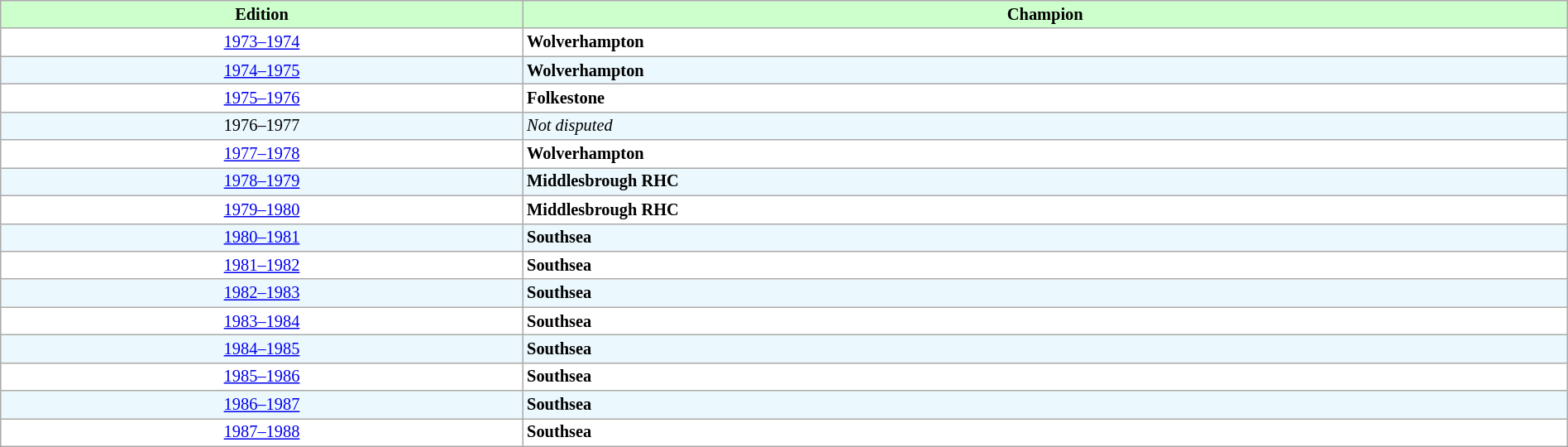<table class="wikitable" style="font-size:85%; width:100%">
<tr>
<th width="33%" style="background:#ccffcc">Edition</th>
<th width="66%" style="background:#ccffcc">Champion</th>
</tr>
<tr bgcolor="#FFFFFF">
<td align="center"><a href='#'>1973–1974</a></td>
<td><strong>Wolverhampton</strong></td>
</tr>
<tr bgcolor="#EBF8FD">
<td align="center"><a href='#'>1974–1975</a></td>
<td><strong>Wolverhampton</strong></td>
</tr>
<tr bgcolor="#FFFFFF">
<td align="center"><a href='#'>1975–1976</a></td>
<td><strong>Folkestone</strong></td>
</tr>
<tr bgcolor="#EBF8FD">
<td align="center">1976–1977</td>
<td><em>Not disputed</em></td>
</tr>
<tr bgcolor="#FFFFFF">
<td align="center"><a href='#'>1977–1978</a></td>
<td><strong>Wolverhampton</strong></td>
</tr>
<tr bgcolor="#EBF8FD">
<td align="center"><a href='#'>1978–1979</a></td>
<td><strong>Middlesbrough RHC</strong></td>
</tr>
<tr bgcolor="#FFFFFF">
<td align="center"><a href='#'>1979–1980</a></td>
<td><strong>Middlesbrough RHC</strong></td>
</tr>
<tr bgcolor="#EBF8FD">
<td align="center"><a href='#'>1980–1981</a></td>
<td><strong>Southsea</strong></td>
</tr>
<tr bgcolor="#FFFFFF">
<td align="center"><a href='#'>1981–1982</a></td>
<td><strong>Southsea</strong></td>
</tr>
<tr bgcolor="#EBF8FD">
<td align="center"><a href='#'>1982–1983</a></td>
<td><strong>Southsea</strong></td>
</tr>
<tr bgcolor="#FFFFFF">
<td align="center"><a href='#'>1983–1984</a></td>
<td><strong>Southsea</strong></td>
</tr>
<tr bgcolor="#EBF8FD">
<td align="center"><a href='#'>1984–1985</a></td>
<td><strong>Southsea</strong></td>
</tr>
<tr bgcolor="#FFFFFF">
<td align="center"><a href='#'>1985–1986</a></td>
<td><strong>Southsea</strong></td>
</tr>
<tr bgcolor="#EBF8FD">
<td align="center"><a href='#'>1986–1987</a></td>
<td><strong>Southsea</strong></td>
</tr>
<tr bgcolor="#FFFFFF">
<td align="center"><a href='#'>1987–1988</a></td>
<td><strong>Southsea</strong></td>
</tr>
</table>
